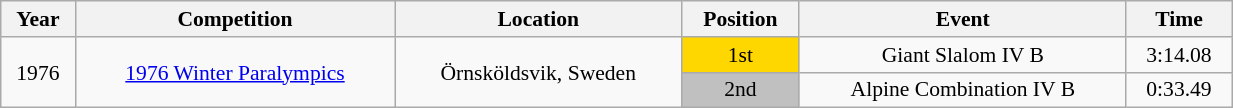<table class="wikitable" width=65% style="font-size:90%; text-align:center;">
<tr>
<th>Year</th>
<th>Competition</th>
<th>Location</th>
<th>Position</th>
<th>Event</th>
<th>Time</th>
</tr>
<tr>
<td rowspan=2>1976</td>
<td rowspan=2><a href='#'>1976 Winter Paralympics</a></td>
<td rowspan=2>Örnsköldsvik, Sweden</td>
<td bgcolor=gold>1st</td>
<td>Giant Slalom IV B</td>
<td>3:14.08</td>
</tr>
<tr>
<td bgcolor=silver>2nd</td>
<td>Alpine Combination IV B</td>
<td>0:33.49</td>
</tr>
</table>
